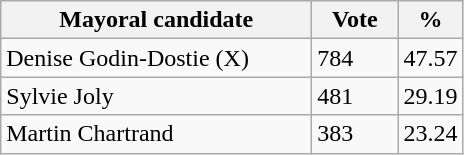<table class="wikitable">
<tr>
<th bgcolor="#DDDDFF" width="200px">Mayoral candidate</th>
<th bgcolor="#DDDDFF" width="50px">Vote</th>
<th bgcolor="#DDDDFF" width="30px">%</th>
</tr>
<tr>
<td>Denise Godin-Dostie (X)</td>
<td>784</td>
<td>47.57</td>
</tr>
<tr>
<td>Sylvie Joly</td>
<td>481</td>
<td>29.19</td>
</tr>
<tr>
<td>Martin Chartrand</td>
<td>383</td>
<td>23.24</td>
</tr>
</table>
